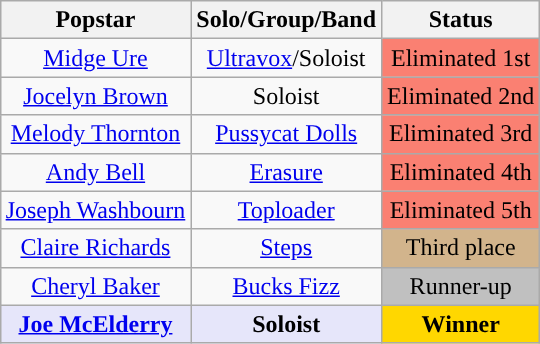<table class="wikitable" style="margin: auto; text-align: center;">
<tr>
<th>Popstar</th>
<th>Solo/Group/Band</th>
<th>Status</th>
</tr>
<tr>
<td><a href='#'>Midge Ure</a></td>
<td><a href='#'>Ultravox</a>/Soloist</td>
<td style="background:salmon">Eliminated 1st</td>
</tr>
<tr>
<td><a href='#'>Jocelyn Brown</a></td>
<td>Soloist</td>
<td style="background:salmon">Eliminated 2nd</td>
</tr>
<tr>
<td><a href='#'>Melody Thornton</a></td>
<td><a href='#'>Pussycat Dolls</a></td>
<td style="background:salmon">Eliminated 3rd</td>
</tr>
<tr>
<td><a href='#'>Andy Bell</a></td>
<td><a href='#'>Erasure</a></td>
<td style="background:salmon">Eliminated 4th</td>
</tr>
<tr>
<td><a href='#'>Joseph Washbourn</a></td>
<td><a href='#'>Toploader</a></td>
<td style="background:salmon">Eliminated 5th</td>
</tr>
<tr>
<td><a href='#'>Claire Richards</a></td>
<td><a href='#'>Steps</a></td>
<td style="background:tan">Third place</td>
</tr>
<tr>
<td><a href='#'>Cheryl Baker</a></td>
<td><a href='#'>Bucks Fizz</a></td>
<td style="background:silver">Runner-up</td>
</tr>
<tr>
<td style="background:lavender"><strong><a href='#'>Joe McElderry</a></strong></td>
<td style="background:lavender"><strong>Soloist</strong></td>
<td style="background:gold"><strong>Winner</strong></td>
</tr>
</table>
